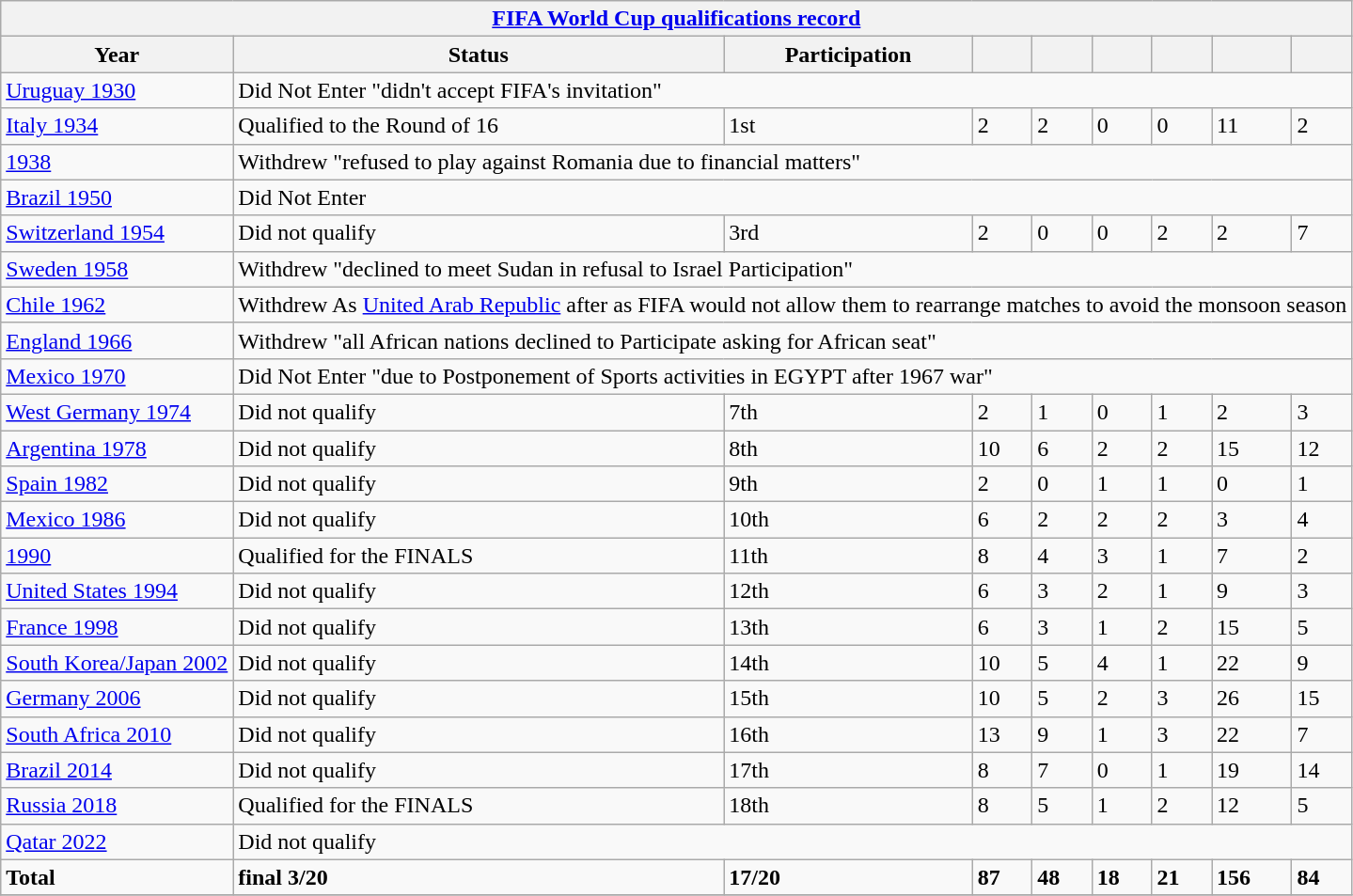<table class="wikitable" style="text-align: left;">
<tr>
<th colspan=9><a href='#'>FIFA World Cup qualifications record</a></th>
</tr>
<tr>
<th>Year</th>
<th>Status</th>
<th>Participation</th>
<th></th>
<th></th>
<th></th>
<th></th>
<th></th>
<th></th>
</tr>
<tr>
<td> <a href='#'>Uruguay 1930</a></td>
<td colspan=8>Did Not Enter "didn't accept FIFA's invitation"</td>
</tr>
<tr>
<td> <a href='#'>Italy 1934</a></td>
<td>Qualified to the Round of 16</td>
<td>1st</td>
<td>2</td>
<td>2</td>
<td>0</td>
<td>0</td>
<td>11</td>
<td>2</td>
</tr>
<tr>
<td> <a href='#'>1938</a></td>
<td colspan=8>Withdrew "refused to play against Romania due to financial matters"</td>
</tr>
<tr>
<td> <a href='#'>Brazil 1950</a></td>
<td colspan=8>Did Not Enter</td>
</tr>
<tr>
<td> <a href='#'>Switzerland 1954</a></td>
<td>Did not qualify</td>
<td>3rd</td>
<td>2</td>
<td>0</td>
<td>0</td>
<td>2</td>
<td>2</td>
<td>7</td>
</tr>
<tr>
<td> <a href='#'>Sweden 1958</a></td>
<td colspan=8>Withdrew "declined to meet Sudan in refusal to Israel Participation"</td>
</tr>
<tr>
<td> <a href='#'>Chile 1962</a></td>
<td colspan=8>Withdrew As <a href='#'>United Arab Republic</a> after as FIFA would not allow them to rearrange matches to avoid the monsoon season</td>
</tr>
<tr>
<td> <a href='#'>England 1966</a></td>
<td colspan=8>Withdrew "all African nations declined to Participate asking for African seat"</td>
</tr>
<tr>
<td> <a href='#'>Mexico 1970</a></td>
<td colspan=8>Did Not Enter "due to Postponement of Sports activities in EGYPT after 1967 war"</td>
</tr>
<tr>
<td> <a href='#'>West Germany 1974</a></td>
<td>Did not qualify</td>
<td>7th</td>
<td>2</td>
<td>1</td>
<td>0</td>
<td>1</td>
<td>2</td>
<td>3</td>
</tr>
<tr>
<td> <a href='#'>Argentina 1978</a></td>
<td>Did not qualify</td>
<td>8th</td>
<td>10</td>
<td>6</td>
<td>2</td>
<td>2</td>
<td>15</td>
<td>12</td>
</tr>
<tr>
<td> <a href='#'>Spain 1982</a></td>
<td>Did not qualify</td>
<td>9th</td>
<td>2</td>
<td>0</td>
<td>1</td>
<td>1</td>
<td>0</td>
<td>1</td>
</tr>
<tr>
<td> <a href='#'>Mexico 1986</a></td>
<td>Did not qualify</td>
<td>10th</td>
<td>6</td>
<td>2</td>
<td>2</td>
<td>2</td>
<td>3</td>
<td>4</td>
</tr>
<tr>
<td> <a href='#'>1990</a></td>
<td>Qualified for the FINALS</td>
<td>11th</td>
<td>8</td>
<td>4</td>
<td>3</td>
<td>1</td>
<td>7</td>
<td>2</td>
</tr>
<tr>
<td> <a href='#'>United States 1994</a></td>
<td>Did not qualify</td>
<td>12th</td>
<td>6</td>
<td>3</td>
<td>2</td>
<td>1</td>
<td>9</td>
<td>3</td>
</tr>
<tr>
<td> <a href='#'>France 1998</a></td>
<td>Did not qualify</td>
<td>13th</td>
<td>6</td>
<td>3</td>
<td>1</td>
<td>2</td>
<td>15</td>
<td>5</td>
</tr>
<tr>
<td>  <a href='#'>South Korea/Japan 2002</a></td>
<td>Did not qualify</td>
<td>14th</td>
<td>10</td>
<td>5</td>
<td>4</td>
<td>1</td>
<td>22</td>
<td>9</td>
</tr>
<tr>
<td> <a href='#'>Germany 2006</a></td>
<td>Did not qualify</td>
<td>15th</td>
<td>10</td>
<td>5</td>
<td>2</td>
<td>3</td>
<td>26</td>
<td>15</td>
</tr>
<tr>
<td> <a href='#'>South Africa 2010</a></td>
<td>Did not qualify</td>
<td>16th</td>
<td>13</td>
<td>9</td>
<td>1</td>
<td>3</td>
<td>22</td>
<td>7</td>
</tr>
<tr>
<td> <a href='#'>Brazil 2014</a></td>
<td>Did not qualify</td>
<td>17th</td>
<td>8</td>
<td>7</td>
<td>0</td>
<td>1</td>
<td>19</td>
<td>14</td>
</tr>
<tr>
<td> <a href='#'>Russia 2018</a></td>
<td>Qualified for the FINALS</td>
<td>18th</td>
<td>8</td>
<td>5</td>
<td>1</td>
<td>2</td>
<td>12</td>
<td>5</td>
</tr>
<tr>
<td> <a href='#'>Qatar 2022</a></td>
<td rowspan=1 colspan=8>Did not qualify</td>
</tr>
<tr>
<td><strong>Total</strong></td>
<td><strong>final 3/20</strong></td>
<td><strong>17/20</strong></td>
<td><strong>87</strong></td>
<td><strong>48</strong></td>
<td><strong>18</strong></td>
<td><strong>21</strong></td>
<td><strong>156</strong></td>
<td><strong>84</strong></td>
</tr>
<tr>
</tr>
</table>
